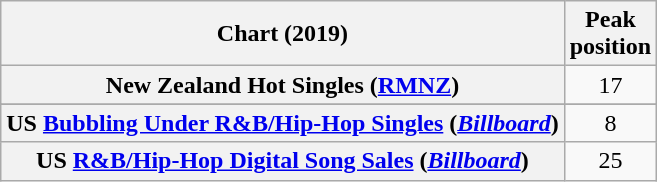<table class="wikitable sortable plainrowheaders" style="text-align:center">
<tr>
<th scope="col">Chart (2019)</th>
<th scope="col">Peak<br>position</th>
</tr>
<tr>
<th scope="row">New Zealand Hot Singles (<a href='#'>RMNZ</a>)</th>
<td>17</td>
</tr>
<tr>
</tr>
<tr>
<th scope="row">US <a href='#'>Bubbling Under R&B/Hip-Hop Singles</a> (<a href='#'><em>Billboard</em></a>)</th>
<td style="text-align:center">8</td>
</tr>
<tr>
<th scope="row">US <a href='#'>R&B/Hip-Hop Digital Song Sales</a> (<a href='#'><em>Billboard</em></a>)</th>
<td>25</td>
</tr>
</table>
